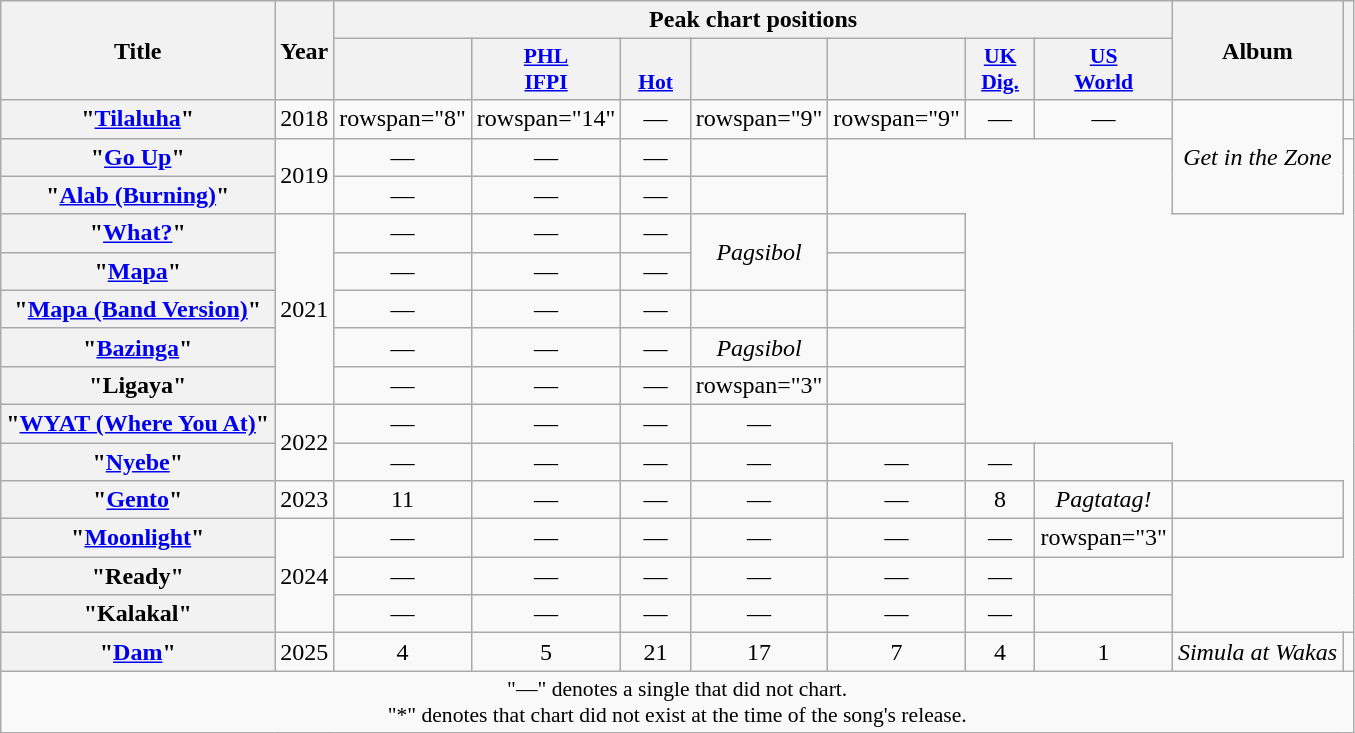<table class="wikitable plainrowheaders" style="text-align:center;">
<tr>
<th scope="col" rowspan="2">Title</th>
<th scope="col" rowspan="2">Year</th>
<th colspan="7" scope="col">Peak chart positions</th>
<th scope="col" rowspan="2">Album</th>
<th scope="col" rowspan="2"></th>
</tr>
<tr>
<th scope="col" style="font-size:90%; width:2.75em"><a href='#'></a><br></th>
<th scope="col" style="font-size:90%; width:2.75em"><a href='#'>PHL<br>IFPI</a><br></th>
<th scope="col" style="font-size:90%; width:2.75em"><a href='#'><br>Hot</a><br></th>
<th scope="col" style="font-size:90%; width:2.75em"><a href='#'></a><br></th>
<th scope="col" style="font-size:90%; width:2.75em"><a href='#'></a><br></th>
<th scope="col" style="font-size:90%; width:2.75em"><a href='#'>UK<br>Dig.</a><br></th>
<th scope="col" style="font-size:90%; width:2.75em"><a href='#'>US<br>World</a><br></th>
</tr>
<tr>
<th scope="row">"<a href='#'>Tilaluha</a>"</th>
<td>2018</td>
<td>rowspan="8" </td>
<td>rowspan="14" </td>
<td>—</td>
<td>rowspan="9" </td>
<td>rowspan="9" </td>
<td>—</td>
<td>—</td>
<td rowspan="3"><em>Get in the Zone</em></td>
<td></td>
</tr>
<tr>
<th scope="row">"<a href='#'>Go Up</a>"</th>
<td rowspan="2">2019</td>
<td>—</td>
<td>—</td>
<td>—</td>
<td></td>
</tr>
<tr>
<th scope="row">"<a href='#'>Alab (Burning)</a>"</th>
<td>—</td>
<td>—</td>
<td>—</td>
<td></td>
</tr>
<tr>
<th scope="row">"<a href='#'>What?</a>"</th>
<td rowspan="5">2021</td>
<td>—</td>
<td>—</td>
<td>—</td>
<td rowspan="2"><em>Pagsibol</em></td>
<td></td>
</tr>
<tr>
<th scope="row">"<a href='#'>Mapa</a>"</th>
<td>—</td>
<td>—</td>
<td>—</td>
<td></td>
</tr>
<tr>
<th scope="row">"<a href='#'>Mapa (Band Version)</a>"<br></th>
<td>—</td>
<td>—</td>
<td>—</td>
<td></td>
<td></td>
</tr>
<tr>
<th scope="row">"<a href='#'>Bazinga</a>"</th>
<td>—</td>
<td>—</td>
<td>—</td>
<td><em>Pagsibol</em></td>
<td></td>
</tr>
<tr>
<th scope="row">"Ligaya"</th>
<td>—</td>
<td>—</td>
<td>—</td>
<td>rowspan="3" </td>
<td></td>
</tr>
<tr>
<th scope="row">"<a href='#'>WYAT (Where You At)</a>"</th>
<td rowspan="2">2022</td>
<td>—</td>
<td>—</td>
<td>—</td>
<td>—</td>
<td></td>
</tr>
<tr>
<th scope="row">"<a href='#'>Nyebe</a>"</th>
<td>—</td>
<td>—</td>
<td>—</td>
<td>—</td>
<td>—</td>
<td>—</td>
<td></td>
</tr>
<tr>
<th scope="row">"<a href='#'>Gento</a>"</th>
<td>2023</td>
<td>11</td>
<td>—</td>
<td>—</td>
<td>—</td>
<td>—</td>
<td>8</td>
<td><em>Pagtatag!</em></td>
<td></td>
</tr>
<tr>
<th scope="row">"<a href='#'>Moonlight</a>"<br></th>
<td rowspan="3">2024</td>
<td>—</td>
<td>—</td>
<td>—</td>
<td>—</td>
<td>—</td>
<td>—</td>
<td>rowspan="3" </td>
<td></td>
</tr>
<tr>
<th scope="row">"Ready"<br></th>
<td>—</td>
<td>—</td>
<td>—</td>
<td>—</td>
<td>—</td>
<td>—</td>
<td></td>
</tr>
<tr>
<th scope="row">"Kalakal"<br></th>
<td>—</td>
<td>—</td>
<td>—</td>
<td>—</td>
<td>—</td>
<td>—</td>
<td></td>
</tr>
<tr>
<th scope="row">"<a href='#'>Dam</a>"</th>
<td>2025</td>
<td>4</td>
<td>5</td>
<td>21</td>
<td>17</td>
<td>7</td>
<td>4</td>
<td>1</td>
<td><em>Simula at Wakas</em></td>
<td></td>
</tr>
<tr>
<td colspan="11" style="font-size:90%;">"—" denotes a single that did not chart.<br>"*" denotes that chart did not exist at the time of the song's release.</td>
</tr>
</table>
